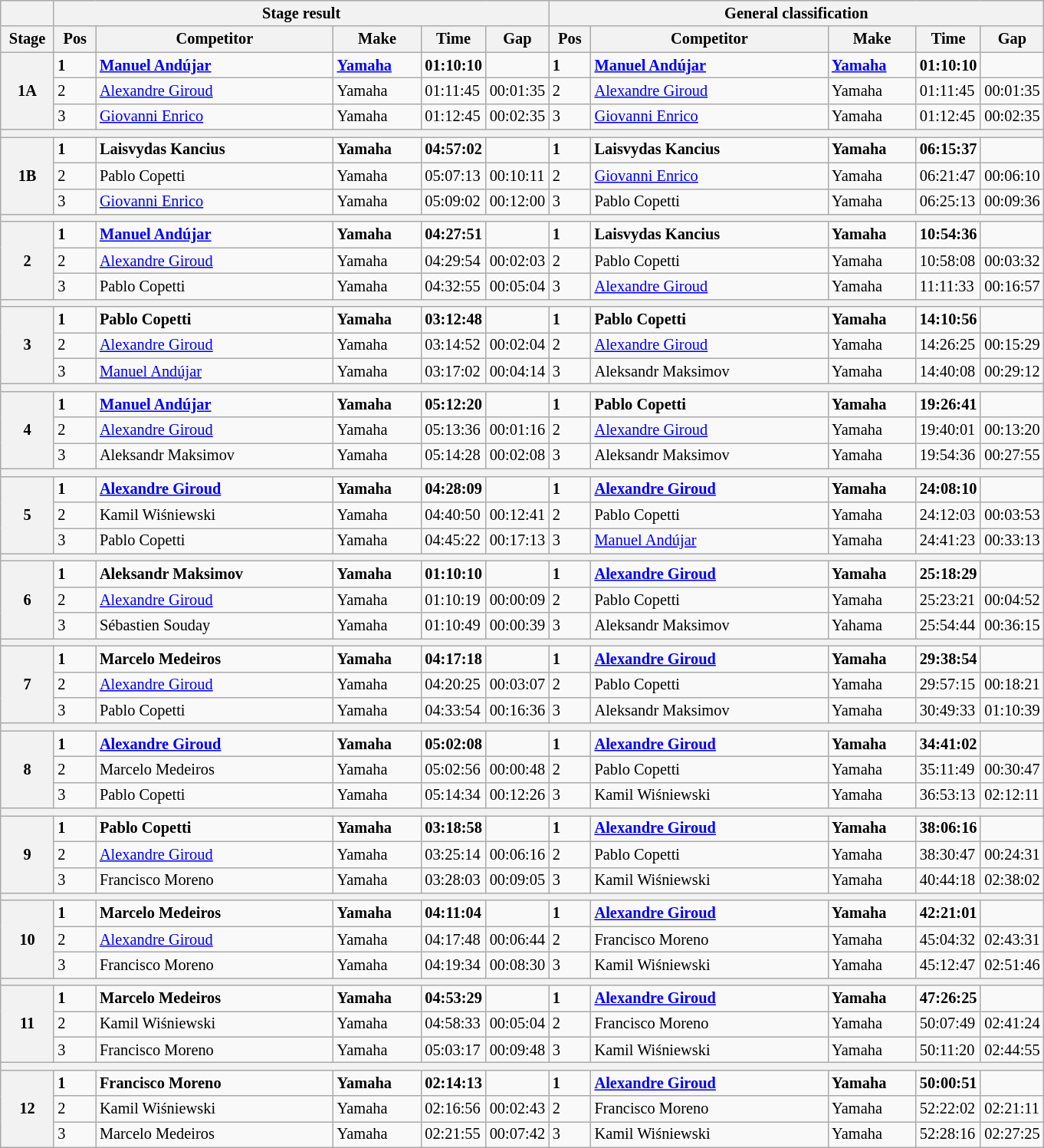<table class="wikitable" style="font-size:85%;">
<tr>
<th></th>
<th colspan=5>Stage result</th>
<th colspan=5>General classification</th>
</tr>
<tr>
<th style="width:40px;">Stage</th>
<th style="width:30px;">Pos</th>
<th style="width:200px;">Competitor</th>
<th style="width:70px;">Make</th>
<th style="width:40px;">Time</th>
<th style="width:40px;">Gap</th>
<th style="width:30px;">Pos</th>
<th style="width:200px;">Competitor</th>
<th style="width:70px;">Make</th>
<th style="width:40px;">Time</th>
<th style="width:40px;">Gap</th>
</tr>
<tr>
<th rowspan=3>1A</th>
<td><strong>1</strong></td>
<td><strong> <a href='#'>Manuel Andújar</a></strong></td>
<td><strong><a href='#'>Yamaha</a></strong></td>
<td><strong>01:10:10</strong></td>
<td></td>
<td><strong>1</strong></td>
<td><strong> <a href='#'>Manuel Andújar</a></strong></td>
<td><strong><a href='#'>Yamaha</a></strong></td>
<td><strong>01:10:10</strong></td>
<td></td>
</tr>
<tr>
<td>2</td>
<td> <a href='#'>Alexandre Giroud</a></td>
<td>Yamaha</td>
<td>01:11:45</td>
<td>00:01:35</td>
<td>2</td>
<td> <a href='#'>Alexandre Giroud</a></td>
<td>Yamaha</td>
<td>01:11:45</td>
<td>00:01:35</td>
</tr>
<tr>
<td>3</td>
<td> <a href='#'>Giovanni Enrico</a></td>
<td>Yamaha</td>
<td>01:12:45</td>
<td>00:02:35</td>
<td>3</td>
<td> <a href='#'>Giovanni Enrico</a></td>
<td>Yamaha</td>
<td>01:12:45</td>
<td>00:02:35</td>
</tr>
<tr>
<th colspan=11></th>
</tr>
<tr>
<th rowspan=3>1B</th>
<td><strong>1</strong></td>
<td><strong> Laisvydas Kancius</strong></td>
<td><strong>Yamaha</strong></td>
<td><strong>04:57:02</strong></td>
<td></td>
<td><strong>1</strong></td>
<td><strong> Laisvydas Kancius</strong></td>
<td><strong>Yamaha</strong></td>
<td><strong>06:15:37</strong></td>
<td></td>
</tr>
<tr>
<td>2</td>
<td> Pablo Copetti</td>
<td>Yamaha</td>
<td>05:07:13</td>
<td>00:10:11</td>
<td>2</td>
<td> <a href='#'>Giovanni Enrico</a></td>
<td>Yamaha</td>
<td>06:21:47</td>
<td>00:06:10</td>
</tr>
<tr>
<td>3</td>
<td> <a href='#'>Giovanni Enrico</a></td>
<td>Yamaha</td>
<td>05:09:02</td>
<td>00:12:00</td>
<td>3</td>
<td> Pablo Copetti</td>
<td>Yamaha</td>
<td>06:25:13</td>
<td>00:09:36</td>
</tr>
<tr>
<th colspan=11></th>
</tr>
<tr>
<th rowspan=3>2</th>
<td><strong>1</strong></td>
<td><strong> <a href='#'>Manuel Andújar</a></strong></td>
<td><strong>Yamaha</strong></td>
<td><strong>04:27:51</strong></td>
<td></td>
<td><strong>1</strong></td>
<td><strong> Laisvydas Kancius</strong></td>
<td><strong>Yamaha</strong></td>
<td><strong>10:54:36</strong></td>
<td></td>
</tr>
<tr>
<td>2</td>
<td> <a href='#'>Alexandre Giroud</a></td>
<td>Yamaha</td>
<td>04:29:54</td>
<td>00:02:03</td>
<td>2</td>
<td> Pablo Copetti</td>
<td>Yamaha</td>
<td>10:58:08</td>
<td>00:03:32</td>
</tr>
<tr>
<td>3</td>
<td> Pablo Copetti</td>
<td>Yamaha</td>
<td>04:32:55</td>
<td>00:05:04</td>
<td>3</td>
<td> <a href='#'>Alexandre Giroud</a></td>
<td>Yamaha</td>
<td>11:11:33</td>
<td>00:16:57</td>
</tr>
<tr>
<th colspan=11></th>
</tr>
<tr>
<th rowspan="3">3</th>
<td><strong>1</strong></td>
<td><strong> Pablo Copetti</strong></td>
<td><strong>Yamaha</strong></td>
<td><strong>03:12:48</strong></td>
<td></td>
<td><strong>1</strong></td>
<td><strong> Pablo Copetti</strong></td>
<td><strong>Yamaha</strong></td>
<td><strong>14:10:56</strong></td>
<td></td>
</tr>
<tr>
<td>2</td>
<td> <a href='#'>Alexandre Giroud</a></td>
<td>Yamaha</td>
<td>03:14:52</td>
<td>00:02:04</td>
<td>2</td>
<td> <a href='#'>Alexandre Giroud</a></td>
<td>Yamaha</td>
<td>14:26:25</td>
<td>00:15:29</td>
</tr>
<tr>
<td>3</td>
<td> <a href='#'>Manuel Andújar</a></td>
<td>Yamaha</td>
<td>03:17:02</td>
<td>00:04:14</td>
<td>3</td>
<td> Aleksandr Maksimov</td>
<td>Yamaha</td>
<td>14:40:08</td>
<td>00:29:12</td>
</tr>
<tr>
<th colspan=11></th>
</tr>
<tr>
<th rowspan="3">4</th>
<td><strong>1</strong></td>
<td><strong> <a href='#'>Manuel Andújar</a></strong></td>
<td><strong>Yamaha</strong></td>
<td><strong>05:12:20</strong></td>
<td></td>
<td><strong>1</strong></td>
<td><strong> Pablo Copetti</strong></td>
<td><strong>Yamaha</strong></td>
<td><strong>19:26:41</strong></td>
<td></td>
</tr>
<tr>
<td>2</td>
<td> <a href='#'>Alexandre Giroud</a></td>
<td>Yamaha</td>
<td>05:13:36</td>
<td>00:01:16</td>
<td>2</td>
<td> <a href='#'>Alexandre Giroud</a></td>
<td>Yamaha</td>
<td>19:40:01</td>
<td>00:13:20</td>
</tr>
<tr>
<td>3</td>
<td> Aleksandr Maksimov</td>
<td>Yamaha</td>
<td>05:14:28</td>
<td>00:02:08</td>
<td>3</td>
<td> Aleksandr Maksimov</td>
<td>Yamaha</td>
<td>19:54:36</td>
<td>00:27:55</td>
</tr>
<tr>
<th colspan=11></th>
</tr>
<tr>
<th rowspan="3">5</th>
<td><strong>1</strong></td>
<td><strong> <a href='#'>Alexandre Giroud</a></strong></td>
<td><strong>Yamaha</strong></td>
<td><strong>04:28:09</strong></td>
<td></td>
<td><strong>1</strong></td>
<td><strong> <a href='#'>Alexandre Giroud</a></strong></td>
<td><strong>Yamaha</strong></td>
<td><strong>24:08:10</strong></td>
<td></td>
</tr>
<tr>
<td>2</td>
<td> Kamil Wiśniewski</td>
<td>Yamaha</td>
<td>04:40:50</td>
<td>00:12:41</td>
<td>2</td>
<td> Pablo Copetti</td>
<td>Yamaha</td>
<td>24:12:03</td>
<td>00:03:53</td>
</tr>
<tr>
<td>3</td>
<td> Pablo Copetti</td>
<td>Yamaha</td>
<td>04:45:22</td>
<td>00:17:13</td>
<td>3</td>
<td> <a href='#'>Manuel Andújar</a></td>
<td>Yamaha</td>
<td>24:41:23</td>
<td>00:33:13</td>
</tr>
<tr>
<th colspan=11></th>
</tr>
<tr>
<th rowspan=3>6</th>
<td><strong>1</strong></td>
<td><strong> Aleksandr Maksimov</strong></td>
<td><strong>Yamaha</strong></td>
<td><strong>01:10:10</strong></td>
<td></td>
<td><strong>1</strong></td>
<td><strong> <a href='#'>Alexandre Giroud</a></strong></td>
<td><strong>Yamaha</strong></td>
<td><strong>25:18:29</strong></td>
<td></td>
</tr>
<tr>
<td>2</td>
<td> <a href='#'>Alexandre Giroud</a></td>
<td>Yamaha</td>
<td>01:10:19</td>
<td>00:00:09</td>
<td>2</td>
<td> Pablo Copetti</td>
<td>Yamaha</td>
<td>25:23:21</td>
<td>00:04:52</td>
</tr>
<tr>
<td>3</td>
<td> Sébastien Souday</td>
<td>Yamaha</td>
<td>01:10:49</td>
<td>00:00:39</td>
<td>3</td>
<td> Aleksandr Maksimov</td>
<td>Yahama</td>
<td>25:54:44</td>
<td>00:36:15</td>
</tr>
<tr>
<th colspan=11></th>
</tr>
<tr>
<th rowspan=3>7</th>
<td><strong>1</strong></td>
<td><strong> Marcelo Medeiros</strong></td>
<td><strong>Yamaha</strong></td>
<td><strong>04:17:18</strong></td>
<td></td>
<td><strong>1</strong></td>
<td><strong> <a href='#'>Alexandre Giroud</a></strong></td>
<td><strong>Yamaha</strong></td>
<td><strong>29:38:54</strong></td>
<td></td>
</tr>
<tr>
<td>2</td>
<td> <a href='#'>Alexandre Giroud</a></td>
<td>Yamaha</td>
<td>04:20:25</td>
<td>00:03:07</td>
<td>2</td>
<td> Pablo Copetti</td>
<td>Yamaha</td>
<td>29:57:15</td>
<td>00:18:21</td>
</tr>
<tr>
<td>3</td>
<td> Pablo Copetti</td>
<td>Yamaha</td>
<td>04:33:54</td>
<td>00:16:36</td>
<td>3</td>
<td> Aleksandr Maksimov</td>
<td>Yamaha</td>
<td>30:49:33</td>
<td>01:10:39</td>
</tr>
<tr>
<th colspan=11></th>
</tr>
<tr>
<th rowspan=3>8</th>
<td><strong>1</strong></td>
<td><strong> <a href='#'>Alexandre Giroud</a></strong></td>
<td><strong>Yamaha</strong></td>
<td><strong>05:02:08</strong></td>
<td></td>
<td><strong>1</strong></td>
<td><strong> <a href='#'>Alexandre Giroud</a></strong></td>
<td><strong>Yamaha</strong></td>
<td><strong>34:41:02</strong></td>
<td></td>
</tr>
<tr>
<td>2</td>
<td> Marcelo Medeiros</td>
<td>Yamaha</td>
<td>05:02:56</td>
<td>00:00:48</td>
<td>2</td>
<td> Pablo Copetti</td>
<td>Yamaha</td>
<td>35:11:49</td>
<td>00:30:47</td>
</tr>
<tr>
<td>3</td>
<td> Pablo Copetti</td>
<td>Yamaha</td>
<td>05:14:34</td>
<td>00:12:26</td>
<td>3</td>
<td> Kamil Wiśniewski</td>
<td>Yamaha</td>
<td>36:53:13</td>
<td>02:12:11</td>
</tr>
<tr>
<th colspan=11></th>
</tr>
<tr>
<th rowspan=3>9</th>
<td><strong>1</strong></td>
<td><strong> Pablo Copetti</strong></td>
<td><strong>Yamaha</strong></td>
<td><strong>03:18:58</strong></td>
<td></td>
<td><strong>1</strong></td>
<td><strong> <a href='#'>Alexandre Giroud</a></strong></td>
<td><strong>Yamaha</strong></td>
<td><strong>38:06:16</strong></td>
<td></td>
</tr>
<tr>
<td>2</td>
<td> <a href='#'>Alexandre Giroud</a></td>
<td>Yamaha</td>
<td>03:25:14</td>
<td>00:06:16</td>
<td>2</td>
<td> Pablo Copetti</td>
<td>Yamaha</td>
<td>38:30:47</td>
<td>00:24:31</td>
</tr>
<tr>
<td>3</td>
<td> Francisco Moreno</td>
<td>Yamaha</td>
<td>03:28:03</td>
<td>00:09:05</td>
<td>3</td>
<td> Kamil Wiśniewski</td>
<td>Yamaha</td>
<td>40:44:18</td>
<td>02:38:02</td>
</tr>
<tr>
<th colspan=11></th>
</tr>
<tr>
<th rowspan=3>10</th>
<td><strong>1</strong></td>
<td><strong> Marcelo Medeiros</strong></td>
<td><strong>Yamaha</strong></td>
<td><strong>04:11:04</strong></td>
<td></td>
<td><strong>1</strong></td>
<td><strong> <a href='#'>Alexandre Giroud</a></strong></td>
<td><strong>Yamaha</strong></td>
<td><strong>42:21:01</strong></td>
<td></td>
</tr>
<tr>
<td>2</td>
<td> <a href='#'>Alexandre Giroud</a></td>
<td>Yamaha</td>
<td>04:17:48</td>
<td>00:06:44</td>
<td>2</td>
<td> Francisco Moreno</td>
<td>Yamaha</td>
<td>45:04:32</td>
<td>02:43:31</td>
</tr>
<tr>
<td>3</td>
<td> Francisco Moreno</td>
<td>Yamaha</td>
<td>04:19:34</td>
<td>00:08:30</td>
<td>3</td>
<td> Kamil Wiśniewski</td>
<td>Yamaha</td>
<td>45:12:47</td>
<td>02:51:46</td>
</tr>
<tr>
<th colspan=11></th>
</tr>
<tr>
<th rowspan=3>11</th>
<td><strong>1</strong></td>
<td><strong> Marcelo Medeiros</strong></td>
<td><strong>Yamaha</strong></td>
<td><strong>04:53:29</strong></td>
<td></td>
<td><strong>1</strong></td>
<td><strong> <a href='#'>Alexandre Giroud</a></strong></td>
<td><strong>Yamaha</strong></td>
<td><strong>47:26:25</strong></td>
<td></td>
</tr>
<tr>
<td>2</td>
<td> Kamil Wiśniewski</td>
<td>Yamaha</td>
<td>04:58:33</td>
<td>00:05:04</td>
<td>2</td>
<td> Francisco Moreno</td>
<td>Yamaha</td>
<td>50:07:49</td>
<td>02:41:24</td>
</tr>
<tr>
<td>3</td>
<td> Francisco Moreno</td>
<td>Yamaha</td>
<td>05:03:17</td>
<td>00:09:48</td>
<td>3</td>
<td> Kamil Wiśniewski</td>
<td>Yamaha</td>
<td>50:11:20</td>
<td>02:44:55</td>
</tr>
<tr>
<th colspan=11></th>
</tr>
<tr>
<th rowspan=3>12</th>
<td><strong>1</strong></td>
<td><strong> Francisco Moreno</strong></td>
<td><strong>Yamaha</strong></td>
<td><strong>02:14:13</strong></td>
<td></td>
<td><strong>1</strong></td>
<td><strong> <a href='#'>Alexandre Giroud</a></strong></td>
<td><strong>Yamaha</strong></td>
<td><strong>50:00:51</strong></td>
<td></td>
</tr>
<tr>
<td>2</td>
<td> Kamil Wiśniewski</td>
<td>Yamaha</td>
<td>02:16:56</td>
<td>00:02:43</td>
<td>2</td>
<td> Francisco Moreno</td>
<td>Yamaha</td>
<td>52:22:02</td>
<td>02:21:11</td>
</tr>
<tr>
<td>3</td>
<td> Marcelo Medeiros</td>
<td>Yamaha</td>
<td>02:21:55</td>
<td>00:07:42</td>
<td>3</td>
<td> Kamil Wiśniewski</td>
<td>Yamaha</td>
<td>52:28:16</td>
<td>02:27:25</td>
</tr>
</table>
